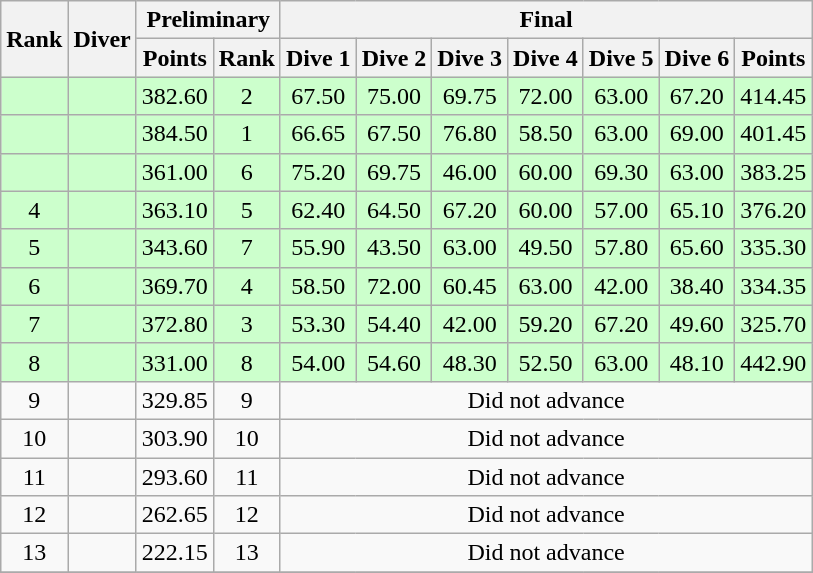<table class="wikitable sortable"  style="text-align:center">
<tr>
<th rowspan="2" data-sort-type=number>Rank</th>
<th rowspan="2">Diver</th>
<th colspan="2">Preliminary</th>
<th colspan="7">Final</th>
</tr>
<tr>
<th>Points</th>
<th>Rank</th>
<th>Dive 1</th>
<th>Dive 2</th>
<th>Dive 3</th>
<th>Dive 4</th>
<th>Dive 5</th>
<th>Dive 6</th>
<th>Points</th>
</tr>
<tr bgcolor=ccffcc>
<td></td>
<td align="left"></td>
<td>382.60</td>
<td>2</td>
<td>67.50</td>
<td>75.00</td>
<td>69.75</td>
<td>72.00</td>
<td>63.00</td>
<td>67.20</td>
<td>414.45</td>
</tr>
<tr bgcolor=ccffcc>
<td></td>
<td align="left"></td>
<td>384.50</td>
<td>1</td>
<td>66.65</td>
<td>67.50</td>
<td>76.80</td>
<td>58.50</td>
<td>63.00</td>
<td>69.00</td>
<td>401.45</td>
</tr>
<tr bgcolor=ccffcc>
<td></td>
<td align="left"></td>
<td>361.00</td>
<td>6</td>
<td>75.20</td>
<td>69.75</td>
<td>46.00</td>
<td>60.00</td>
<td>69.30</td>
<td>63.00</td>
<td>383.25</td>
</tr>
<tr bgcolor=ccffcc>
<td>4</td>
<td align="left"></td>
<td>363.10</td>
<td>5</td>
<td>62.40</td>
<td>64.50</td>
<td>67.20</td>
<td>60.00</td>
<td>57.00</td>
<td>65.10</td>
<td>376.20</td>
</tr>
<tr bgcolor=ccffcc>
<td>5</td>
<td align="left"></td>
<td>343.60</td>
<td>7</td>
<td>55.90</td>
<td>43.50</td>
<td>63.00</td>
<td>49.50</td>
<td>57.80</td>
<td>65.60</td>
<td>335.30</td>
</tr>
<tr bgcolor=ccffcc>
<td>6</td>
<td align="left"></td>
<td>369.70</td>
<td>4</td>
<td>58.50</td>
<td>72.00</td>
<td>60.45</td>
<td>63.00</td>
<td>42.00</td>
<td>38.40</td>
<td>334.35</td>
</tr>
<tr bgcolor=ccffcc>
<td>7</td>
<td align="left"></td>
<td>372.80</td>
<td>3</td>
<td>53.30</td>
<td>54.40</td>
<td>42.00</td>
<td>59.20</td>
<td>67.20</td>
<td>49.60</td>
<td>325.70</td>
</tr>
<tr bgcolor=ccffcc>
<td>8</td>
<td align="left"></td>
<td>331.00</td>
<td>8</td>
<td>54.00</td>
<td>54.60</td>
<td>48.30</td>
<td>52.50</td>
<td>63.00</td>
<td>48.10</td>
<td>442.90</td>
</tr>
<tr>
<td>9</td>
<td align="left"></td>
<td>329.85</td>
<td>9</td>
<td colspan="7">Did not advance</td>
</tr>
<tr>
<td>10</td>
<td align="left"></td>
<td>303.90</td>
<td>10</td>
<td colspan="7">Did not advance</td>
</tr>
<tr>
<td>11</td>
<td align="left"></td>
<td>293.60</td>
<td>11</td>
<td colspan="7">Did not advance</td>
</tr>
<tr>
<td>12</td>
<td align="left"></td>
<td>262.65</td>
<td>12</td>
<td colspan="7">Did not advance</td>
</tr>
<tr>
<td>13</td>
<td align="left"></td>
<td>222.15</td>
<td>13</td>
<td colspan="7">Did not advance</td>
</tr>
<tr>
</tr>
</table>
